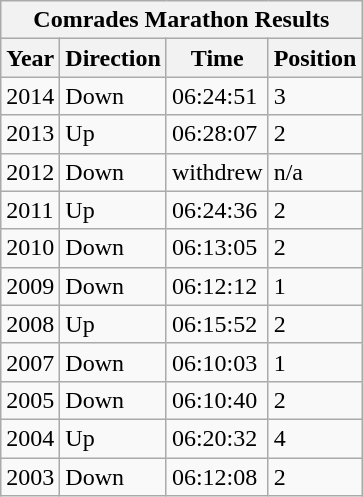<table class="wikitable sortable">
<tr>
<th colspan="4">Comrades Marathon Results</th>
</tr>
<tr>
<th>Year</th>
<th>Direction</th>
<th>Time</th>
<th>Position</th>
</tr>
<tr>
<td>2014</td>
<td>Down</td>
<td>06:24:51</td>
<td>3</td>
</tr>
<tr>
<td>2013</td>
<td>Up</td>
<td>06:28:07</td>
<td>2</td>
</tr>
<tr>
<td>2012</td>
<td>Down</td>
<td>withdrew</td>
<td>n/a</td>
</tr>
<tr>
<td>2011</td>
<td>Up</td>
<td>06:24:36</td>
<td>2</td>
</tr>
<tr>
<td>2010</td>
<td>Down</td>
<td>06:13:05</td>
<td>2</td>
</tr>
<tr>
<td>2009</td>
<td>Down</td>
<td>06:12:12</td>
<td>1</td>
</tr>
<tr>
<td>2008</td>
<td>Up</td>
<td>06:15:52</td>
<td>2</td>
</tr>
<tr>
<td>2007</td>
<td>Down</td>
<td>06:10:03</td>
<td>1</td>
</tr>
<tr>
<td>2005</td>
<td>Down</td>
<td>06:10:40</td>
<td>2</td>
</tr>
<tr>
<td>2004</td>
<td>Up</td>
<td>06:20:32</td>
<td>4</td>
</tr>
<tr>
<td>2003</td>
<td>Down</td>
<td>06:12:08</td>
<td>2</td>
</tr>
</table>
